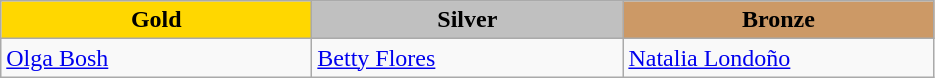<table class="wikitable" style="text-align:left">
<tr align="center">
<td width=200 bgcolor=gold><strong>Gold</strong></td>
<td width=200 bgcolor=silver><strong>Silver</strong></td>
<td width=200 bgcolor=CC9966><strong>Bronze</strong></td>
</tr>
<tr>
<td><a href='#'>Olga Bosh</a><br><em></em></td>
<td><a href='#'>Betty Flores</a><br><em></em></td>
<td><a href='#'>Natalia Londoño</a><br><em></em></td>
</tr>
</table>
